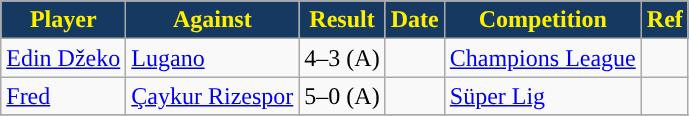<table class="wikitable">
<tr>
<th style="background:#163962; color:#FFF000; ">Player</th>
<th style="background:#163962; color:#FFF000; ">Against</th>
<th style="background:#163962; color:#FFF000; text-align:center; ">Result</th>
<th style="background:#163962; color:#FFF000; ">Date</th>
<th style="background:#163962; color:#FFF000; text-align:center; ">Competition</th>
<th style="background:#163962; color:#FFF000; ">Ref</th>
</tr>
<tr>
<td> <a href='#'>Edin Džeko</a></td>
<td><a href='#'>Lugano</a></td>
<td>4–3 (A)</td>
<td></td>
<td><a href='#'>Champions League</a></td>
<td></td>
</tr>
<tr>
<td> <a href='#'>Fred</a></td>
<td><a href='#'>Çaykur Rizespor</a></td>
<td>5–0 (A)</td>
<td></td>
<td><a href='#'>Süper Lig</a></td>
<td></td>
</tr>
<tr>
</tr>
</table>
